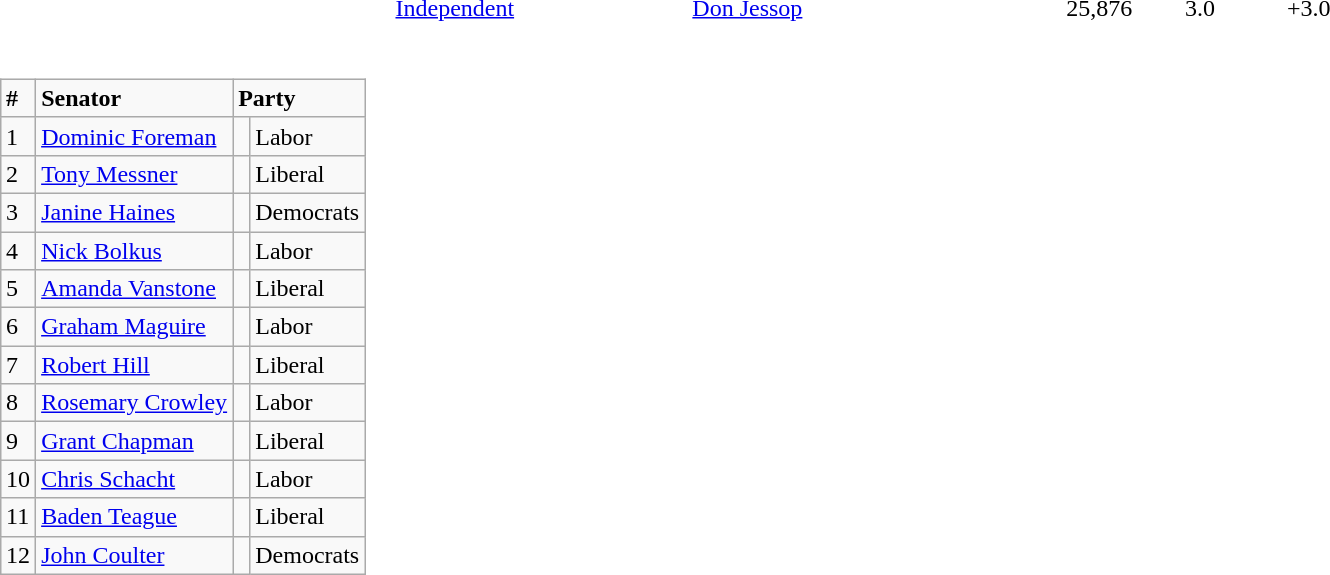<table style="width:100%;">
<tr>
<td><br>
<br><br><br><br></td>
</tr>
<tr>
<td> </td>
<td style="text-align:left;"><a href='#'>Independent</a></td>
<td style="text-align:left;"><a href='#'>Don Jessop</a></td>
<td style="text-align:right;">25,876</td>
<td style="text-align:right;">3.0</td>
<td style="text-align:right;">+3.0</td>
</tr>
<tr>
<td align=right><br><table class="wikitable">
<tr>
<td><strong>#</strong></td>
<td><strong>Senator</strong></td>
<td colspan="2"><strong>Party</strong></td>
</tr>
<tr>
<td>1</td>
<td><a href='#'>Dominic Foreman</a></td>
<td> </td>
<td>Labor</td>
</tr>
<tr>
<td>2</td>
<td><a href='#'>Tony Messner</a></td>
<td> </td>
<td>Liberal</td>
</tr>
<tr>
<td>3</td>
<td><a href='#'>Janine Haines</a></td>
<td> </td>
<td>Democrats</td>
</tr>
<tr>
<td>4</td>
<td><a href='#'>Nick Bolkus</a></td>
<td> </td>
<td>Labor</td>
</tr>
<tr>
<td>5</td>
<td><a href='#'>Amanda Vanstone</a></td>
<td> </td>
<td>Liberal</td>
</tr>
<tr>
<td>6</td>
<td><a href='#'>Graham Maguire</a></td>
<td> </td>
<td>Labor</td>
</tr>
<tr>
<td>7</td>
<td><a href='#'>Robert Hill</a></td>
<td> </td>
<td>Liberal</td>
</tr>
<tr>
<td>8</td>
<td><a href='#'>Rosemary Crowley</a></td>
<td> </td>
<td>Labor</td>
</tr>
<tr>
<td>9</td>
<td><a href='#'>Grant Chapman</a></td>
<td> </td>
<td>Liberal</td>
</tr>
<tr>
<td>10</td>
<td><a href='#'>Chris Schacht</a></td>
<td> </td>
<td>Labor</td>
</tr>
<tr>
<td>11</td>
<td><a href='#'>Baden Teague</a></td>
<td> </td>
<td>Liberal</td>
</tr>
<tr>
<td>12</td>
<td><a href='#'>John Coulter</a></td>
<td> </td>
<td>Democrats</td>
</tr>
</table>
</td>
</tr>
</table>
